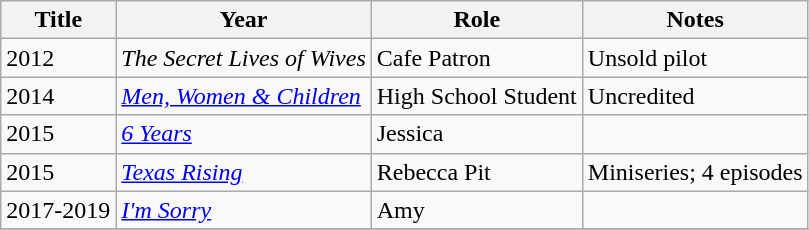<table class="wikitable sortable">
<tr>
<th scope="col">Title</th>
<th scope="col">Year</th>
<th scope="col">Role</th>
<th scope="col" class="unsortable">Notes</th>
</tr>
<tr>
<td>2012</td>
<td><em>The Secret Lives of Wives</em></td>
<td>Cafe Patron</td>
<td>Unsold pilot</td>
</tr>
<tr>
<td>2014</td>
<td><em><a href='#'>Men, Women & Children</a></em></td>
<td>High School Student</td>
<td>Uncredited</td>
</tr>
<tr>
<td>2015</td>
<td><em><a href='#'>6 Years</a></em></td>
<td>Jessica</td>
<td></td>
</tr>
<tr>
<td>2015</td>
<td><em><a href='#'>Texas Rising</a></em></td>
<td>Rebecca Pit</td>
<td>Miniseries; 4 episodes</td>
</tr>
<tr>
<td>2017-2019</td>
<td><em><a href='#'>I'm Sorry</a></em></td>
<td>Amy</td>
<td></td>
</tr>
<tr>
</tr>
</table>
